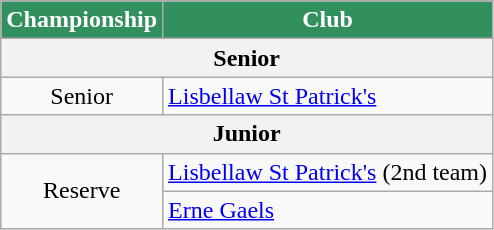<table class="wikitable" style="text-align:left;">
<tr>
<th style="background:#32905f;color:white">Championship</th>
<th style="background:#32905f;color:white">Club</th>
</tr>
<tr>
<th colspan="2">Senior</th>
</tr>
<tr>
<td style="text-align:center;">Senior</td>
<td> <a href='#'>Lisbellaw St Patrick's</a></td>
</tr>
<tr>
<th colspan="2">Junior</th>
</tr>
<tr>
<td rowspan="2" style="text-align:center;">Reserve</td>
<td> <a href='#'>Lisbellaw St Patrick's</a> (2nd team)</td>
</tr>
<tr>
<td> <a href='#'>Erne Gaels</a></td>
</tr>
</table>
